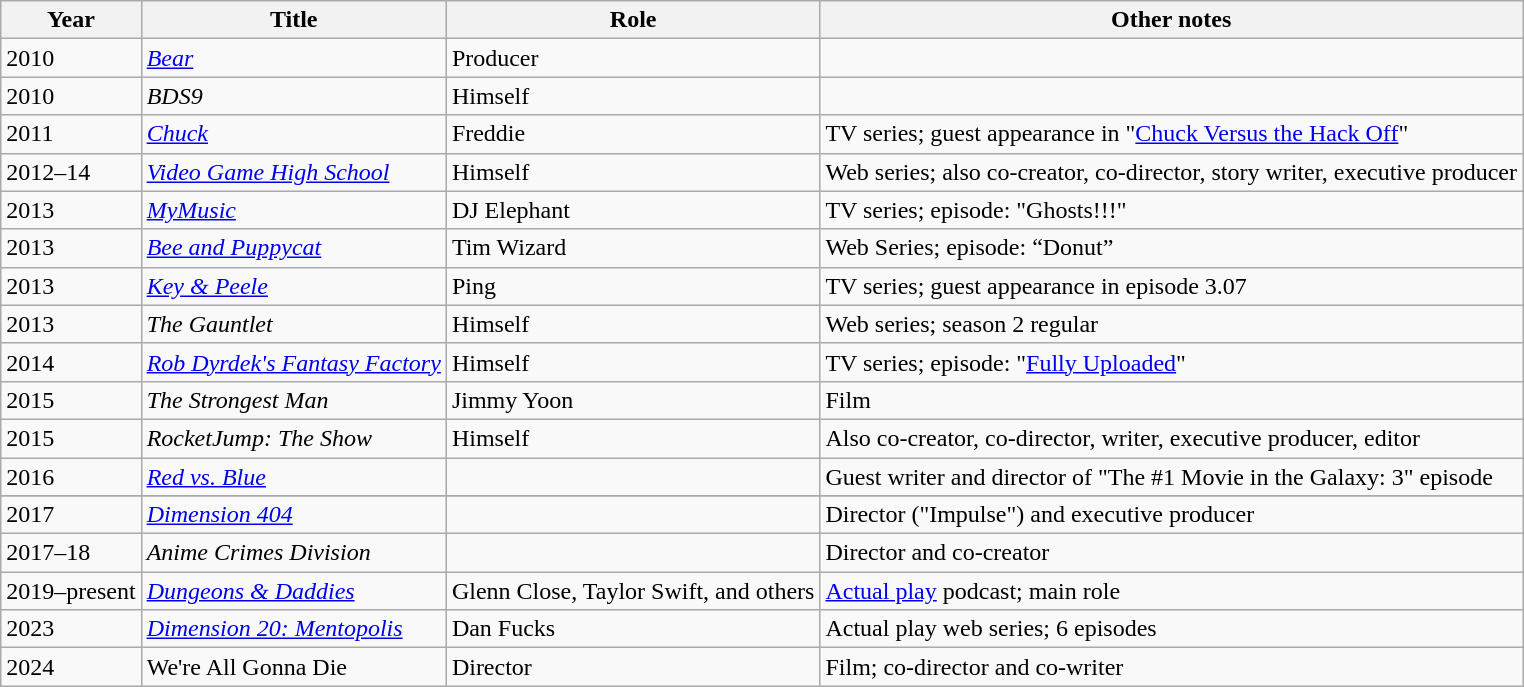<table class="wikitable">
<tr>
<th>Year</th>
<th>Title</th>
<th>Role</th>
<th>Other notes</th>
</tr>
<tr>
<td>2010</td>
<td><em><a href='#'>Bear</a></em></td>
<td>Producer</td>
<td></td>
</tr>
<tr>
<td>2010</td>
<td><em>BDS9</em></td>
<td>Himself</td>
<td></td>
</tr>
<tr>
<td>2011</td>
<td><em><a href='#'>Chuck</a></em></td>
<td>Freddie</td>
<td>TV series; guest appearance in "<a href='#'>Chuck Versus the Hack Off</a>"</td>
</tr>
<tr>
<td>2012–14</td>
<td><em><a href='#'>Video Game High School</a></em></td>
<td>Himself</td>
<td>Web series; also co-creator, co-director, story writer, executive producer</td>
</tr>
<tr>
<td>2013</td>
<td><em><a href='#'>MyMusic</a></em></td>
<td>DJ Elephant</td>
<td>TV series; episode: "Ghosts!!!"</td>
</tr>
<tr>
<td>2013</td>
<td><em><a href='#'>Bee and Puppycat</a></em></td>
<td>Tim Wizard</td>
<td>Web Series; episode: “Donut”</td>
</tr>
<tr>
<td>2013</td>
<td><em><a href='#'>Key & Peele</a></em></td>
<td>Ping</td>
<td>TV series; guest appearance in episode 3.07</td>
</tr>
<tr>
<td>2013</td>
<td><em>The Gauntlet</em></td>
<td>Himself</td>
<td>Web series; season 2 regular</td>
</tr>
<tr>
<td>2014</td>
<td><em><a href='#'>Rob Dyrdek's Fantasy Factory</a></em></td>
<td>Himself</td>
<td>TV series; episode: "<a href='#'>Fully Uploaded</a>"</td>
</tr>
<tr>
<td>2015</td>
<td><em>The Strongest Man</em></td>
<td>Jimmy Yoon</td>
<td>Film</td>
</tr>
<tr>
<td>2015</td>
<td><em>RocketJump: The Show</em></td>
<td>Himself</td>
<td>Also co-creator, co-director, writer, executive producer, editor</td>
</tr>
<tr>
<td>2016</td>
<td><em><a href='#'>Red vs. Blue</a></em></td>
<td></td>
<td>Guest writer and director of "The #1 Movie in the Galaxy: 3" episode</td>
</tr>
<tr>
</tr>
<tr 2017 || >
</tr>
<tr>
<td>2017</td>
<td><em><a href='#'>Dimension 404</a></em></td>
<td></td>
<td>Director ("Impulse") and executive producer</td>
</tr>
<tr>
<td>2017–18</td>
<td><em>Anime Crimes Division</em></td>
<td></td>
<td>Director and co-creator</td>
</tr>
<tr>
<td>2019–present</td>
<td><em><a href='#'>Dungeons & Daddies</a></em></td>
<td>Glenn Close, Taylor Swift, and others</td>
<td><a href='#'>Actual play</a> podcast; main role</td>
</tr>
<tr>
<td>2023</td>
<td><em><a href='#'>Dimension 20: Mentopolis</a></em></td>
<td>Dan Fucks</td>
<td>Actual play web series; 6 episodes</td>
</tr>
<tr>
<td>2024</td>
<td>We're All Gonna Die</td>
<td>Director</td>
<td>Film; co-director and co-writer</td>
</tr>
</table>
